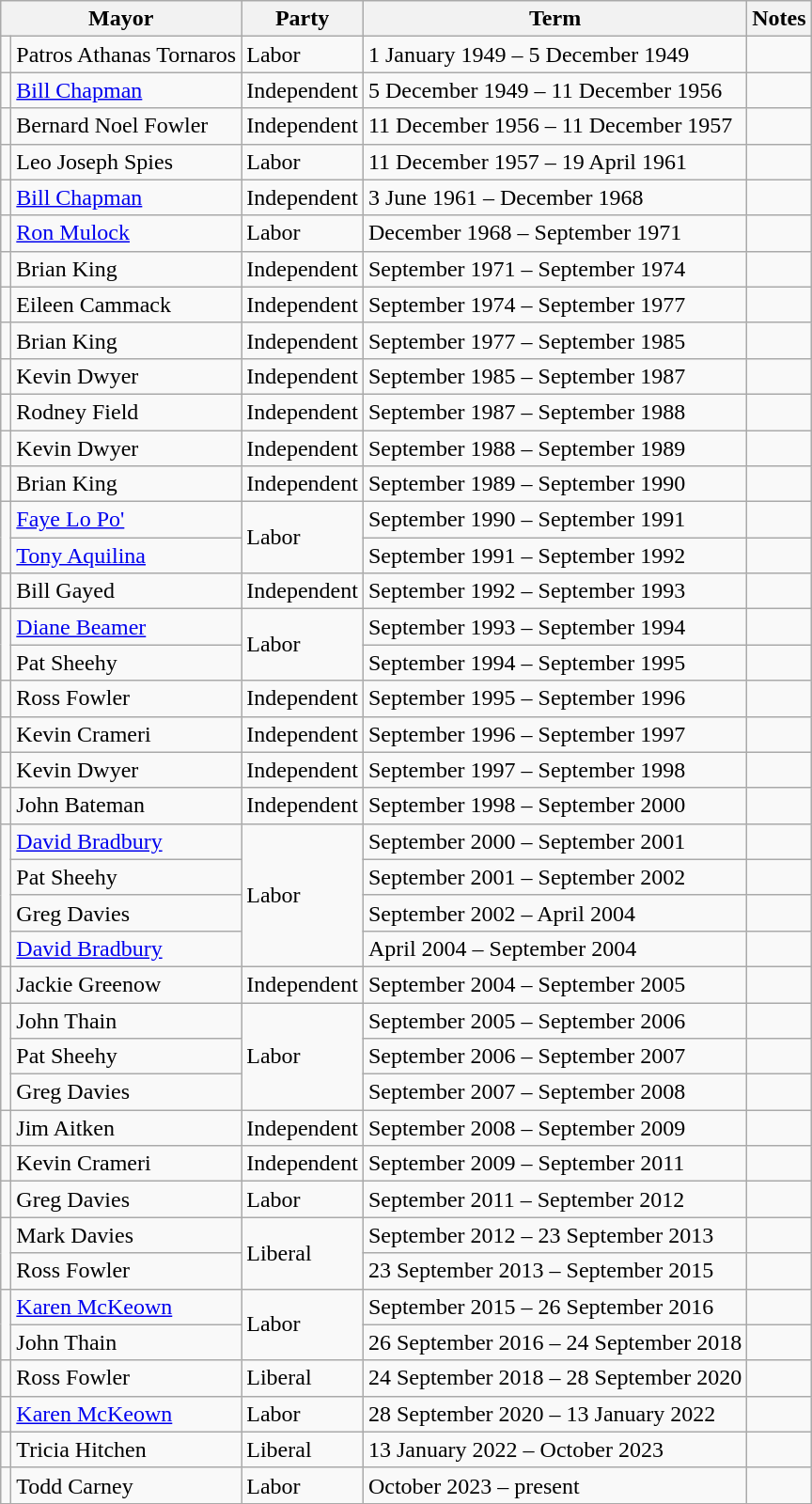<table class="wikitable">
<tr>
<th colspan="2">Mayor</th>
<th>Party</th>
<th>Term</th>
<th>Notes</th>
</tr>
<tr>
<td></td>
<td>Patros Athanas Tornaros</td>
<td>Labor</td>
<td>1 January 1949 – 5 December 1949</td>
<td></td>
</tr>
<tr>
<td></td>
<td><a href='#'>Bill Chapman</a></td>
<td>Independent</td>
<td>5 December 1949 – 11 December 1956</td>
<td></td>
</tr>
<tr>
<td></td>
<td>Bernard Noel Fowler</td>
<td>Independent</td>
<td>11 December 1956 – 11 December 1957</td>
<td></td>
</tr>
<tr>
<td></td>
<td>Leo Joseph Spies</td>
<td>Labor</td>
<td>11 December 1957 – 19 April 1961</td>
<td></td>
</tr>
<tr>
<td></td>
<td><a href='#'>Bill Chapman</a></td>
<td>Independent</td>
<td>3 June 1961 – December 1968</td>
<td></td>
</tr>
<tr>
<td></td>
<td><a href='#'>Ron Mulock</a></td>
<td>Labor</td>
<td>December 1968 – September 1971</td>
<td></td>
</tr>
<tr>
<td></td>
<td>Brian King</td>
<td>Independent</td>
<td>September 1971 – September 1974</td>
<td></td>
</tr>
<tr>
<td></td>
<td>Eileen Cammack </td>
<td>Independent</td>
<td>September 1974 – September 1977</td>
<td></td>
</tr>
<tr>
<td></td>
<td>Brian King </td>
<td>Independent</td>
<td>September 1977 – September 1985</td>
<td></td>
</tr>
<tr>
<td></td>
<td>Kevin Dwyer </td>
<td>Independent</td>
<td>September 1985 – September 1987</td>
<td></td>
</tr>
<tr>
<td></td>
<td>Rodney Field</td>
<td>Independent</td>
<td>September 1987 – September 1988</td>
<td></td>
</tr>
<tr>
<td></td>
<td>Kevin Dwyer </td>
<td>Independent</td>
<td>September 1988 – September 1989</td>
<td></td>
</tr>
<tr>
<td></td>
<td>Brian King </td>
<td>Independent</td>
<td>September 1989 – September 1990</td>
<td></td>
</tr>
<tr>
<td rowspan=2 ></td>
<td><a href='#'>Faye Lo Po'</a> </td>
<td rowspan=2>Labor</td>
<td>September 1990 – September 1991</td>
<td></td>
</tr>
<tr>
<td><a href='#'>Tony Aquilina</a></td>
<td>September 1991 – September 1992</td>
<td></td>
</tr>
<tr>
<td></td>
<td>Bill Gayed</td>
<td>Independent</td>
<td>September 1992 – September 1993</td>
<td></td>
</tr>
<tr>
<td rowspan=2 ></td>
<td><a href='#'>Diane Beamer</a></td>
<td rowspan=2>Labor</td>
<td>September 1993 – September 1994</td>
<td></td>
</tr>
<tr>
<td>Pat Sheehy</td>
<td>September 1994 – September 1995</td>
<td></td>
</tr>
<tr>
<td></td>
<td>Ross Fowler</td>
<td>Independent</td>
<td>September 1995 – September 1996</td>
<td></td>
</tr>
<tr>
<td></td>
<td>Kevin Crameri </td>
<td>Independent</td>
<td>September 1996 – September 1997</td>
<td></td>
</tr>
<tr>
<td></td>
<td>Kevin Dwyer </td>
<td>Independent</td>
<td>September 1997 – September 1998</td>
<td></td>
</tr>
<tr>
<td></td>
<td>John Bateman </td>
<td>Independent</td>
<td>September 1998 – September 2000</td>
<td></td>
</tr>
<tr>
<td rowspan=4 ></td>
<td><a href='#'>David Bradbury</a></td>
<td rowspan=4>Labor</td>
<td>September 2000 – September 2001</td>
<td></td>
</tr>
<tr>
<td>Pat Sheehy</td>
<td>September 2001 – September 2002</td>
<td></td>
</tr>
<tr>
<td>Greg Davies</td>
<td>September 2002 – April 2004</td>
<td></td>
</tr>
<tr>
<td><a href='#'>David Bradbury</a></td>
<td>April 2004 – September 2004</td>
<td></td>
</tr>
<tr>
<td></td>
<td>Jackie Greenow</td>
<td>Independent</td>
<td>September 2004 – September 2005</td>
<td></td>
</tr>
<tr>
<td rowspan=3 ></td>
<td>John Thain</td>
<td rowspan=3>Labor</td>
<td>September 2005 – September 2006</td>
<td></td>
</tr>
<tr>
<td>Pat Sheehy </td>
<td>September 2006 – September 2007</td>
<td></td>
</tr>
<tr>
<td>Greg Davies</td>
<td>September 2007 – September 2008</td>
<td></td>
</tr>
<tr>
<td></td>
<td>Jim Aitken </td>
<td>Independent</td>
<td>September 2008 – September 2009</td>
<td></td>
</tr>
<tr>
<td></td>
<td>Kevin Crameri </td>
<td>Independent</td>
<td>September 2009 – September 2011</td>
<td></td>
</tr>
<tr>
<td></td>
<td>Greg Davies</td>
<td>Labor</td>
<td>September 2011 – September 2012</td>
<td></td>
</tr>
<tr>
<td rowspan=2 ></td>
<td>Mark Davies</td>
<td rowspan=2>Liberal</td>
<td>September 2012 – 23 September 2013</td>
<td></td>
</tr>
<tr>
<td>Ross Fowler </td>
<td>23 September 2013 – September 2015</td>
<td></td>
</tr>
<tr>
<td rowspan=2 ></td>
<td><a href='#'>Karen McKeown</a> </td>
<td rowspan=2>Labor</td>
<td>September 2015 – 26 September 2016</td>
<td></td>
</tr>
<tr>
<td>John Thain</td>
<td>26 September 2016 – 24 September 2018</td>
<td></td>
</tr>
<tr>
<td></td>
<td>Ross Fowler </td>
<td>Liberal</td>
<td>24 September 2018 – 28 September 2020</td>
<td></td>
</tr>
<tr>
<td></td>
<td><a href='#'>Karen McKeown</a> </td>
<td>Labor</td>
<td>28 September 2020 – 13 January 2022</td>
<td></td>
</tr>
<tr>
<td></td>
<td>Tricia Hitchen</td>
<td>Liberal</td>
<td>13 January 2022 – October 2023</td>
<td></td>
</tr>
<tr>
<td></td>
<td>Todd Carney</td>
<td>Labor</td>
<td>October 2023 – present</td>
<td></td>
</tr>
</table>
